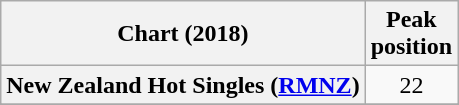<table class="wikitable sortable plainrowheaders" style="text-align:center">
<tr>
<th>Chart (2018)</th>
<th>Peak<br>position</th>
</tr>
<tr>
<th scope="row">New Zealand Hot Singles (<a href='#'>RMNZ</a>)</th>
<td>22</td>
</tr>
<tr>
</tr>
<tr>
</tr>
</table>
